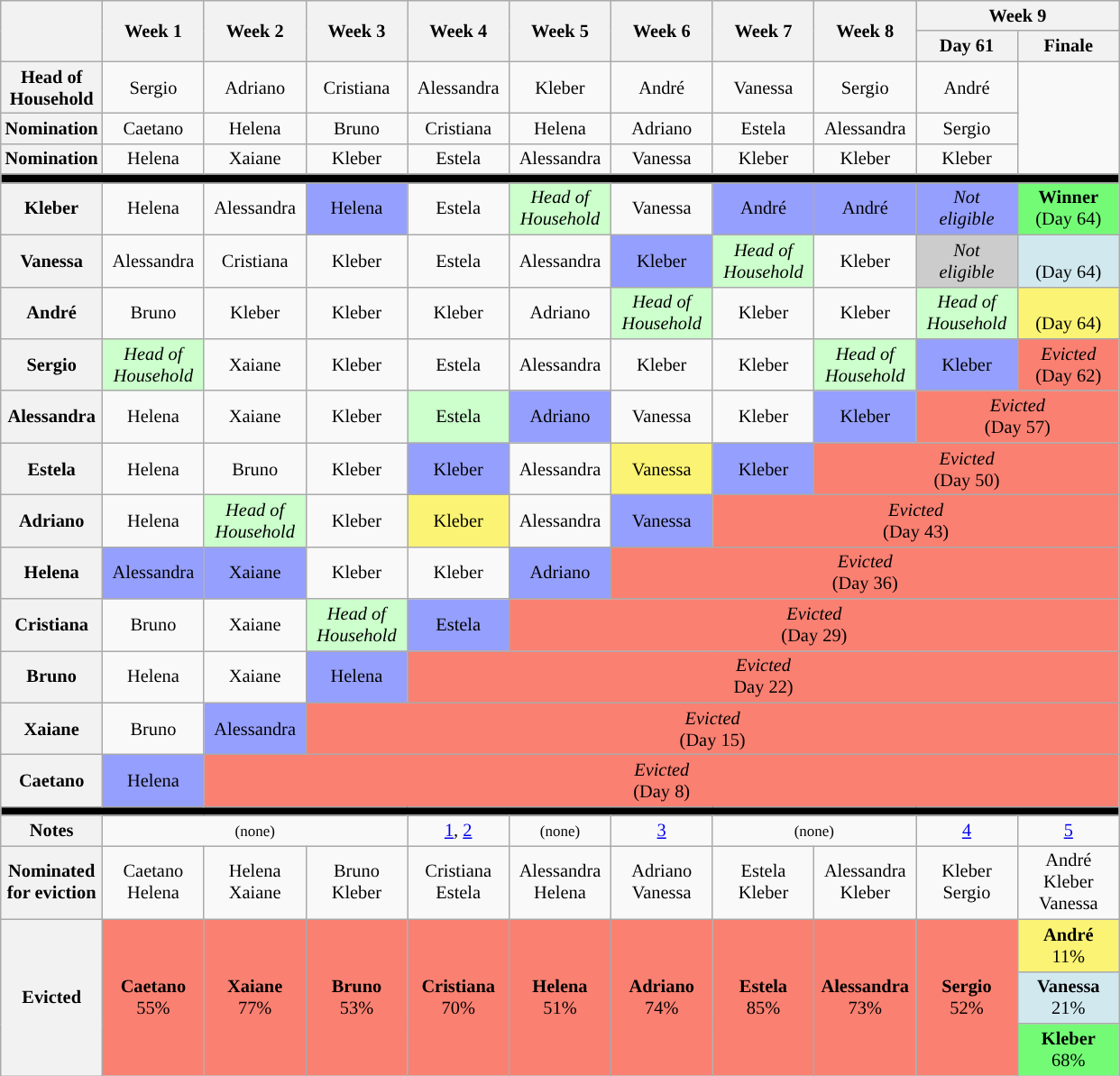<table class="wikitable" style="text-align:center; font-size:85%">
<tr>
<th rowspan=2 width=09.09%></th>
<th rowspan=2 width=09.09%>Week 1</th>
<th rowspan=2 width=09.09%>Week 2</th>
<th rowspan=2 width=09.09%>Week 3</th>
<th rowspan=2 width=09.09%>Week 4</th>
<th rowspan=2 width=09.09%>Week 5</th>
<th rowspan=2 width=09.09%>Week 6</th>
<th rowspan=2 width=09.09%>Week 7</th>
<th rowspan=2 width=09.09%>Week 8</th>
<th colspan=2 width=18.18%>Week 9</th>
</tr>
<tr>
<th width=09.09%>Day 61</th>
<th width=09.09%>Finale</th>
</tr>
<tr>
<th>Head of<br>Household</th>
<td>Sergio</td>
<td>Adriano</td>
<td>Cristiana</td>
<td>Alessandra</td>
<td>Kleber</td>
<td>André</td>
<td>Vanessa</td>
<td>Sergio</td>
<td>André</td>
<td rowspan=3></td>
</tr>
<tr>
<th>Nomination<br></th>
<td>Caetano</td>
<td>Helena</td>
<td>Bruno</td>
<td>Cristiana</td>
<td>Helena</td>
<td>Adriano</td>
<td>Estela</td>
<td>Alessandra</td>
<td>Sergio</td>
</tr>
<tr>
<th>Nomination<br></th>
<td>Helena</td>
<td>Xaiane</td>
<td>Kleber</td>
<td>Estela</td>
<td>Alessandra</td>
<td>Vanessa</td>
<td>Kleber</td>
<td>Kleber</td>
<td>Kleber</td>
</tr>
<tr>
<td bgcolor="000000" colspan=12></td>
</tr>
<tr>
<th>Kleber</th>
<td>Helena</td>
<td>Alessandra</td>
<td bgcolor="959FFD">Helena</td>
<td>Estela</td>
<td bgcolor="CCFFCC"><em>Head of<br>Household</em></td>
<td>Vanessa</td>
<td bgcolor="959FFD">André</td>
<td bgcolor="959FFD">André</td>
<td bgcolor="959FFD"><em>Not<br>eligible</em></td>
<td bgcolor="73FB76"><strong>Winner</strong><br>(Day 64)</td>
</tr>
<tr>
<th>Vanessa</th>
<td>Alessandra</td>
<td>Cristiana</td>
<td>Kleber</td>
<td>Estela</td>
<td>Alessandra</td>
<td bgcolor="959FFD">Kleber</td>
<td bgcolor="CCFFCC"><em>Head of<br>Household</em></td>
<td>Kleber</td>
<td bgcolor="CCCCCC"><em>Not<br>eligible</em></td>
<td bgcolor="D1E8EF"><br>(Day 64)</td>
</tr>
<tr>
<th>André</th>
<td>Bruno</td>
<td>Kleber</td>
<td>Kleber</td>
<td>Kleber</td>
<td>Adriano</td>
<td bgcolor="CCFFCC"><em>Head of<br>Household</em></td>
<td>Kleber</td>
<td>Kleber</td>
<td bgcolor="CCFFCC"><em>Head of<br>Household</em></td>
<td bgcolor="FBF373"><br>(Day 64)</td>
</tr>
<tr>
<th>Sergio</th>
<td bgcolor="CCFFCC"><em>Head of<br>Household</em></td>
<td>Xaiane</td>
<td>Kleber</td>
<td>Estela</td>
<td>Alessandra</td>
<td>Kleber</td>
<td>Kleber</td>
<td bgcolor="CCFFCC"><em>Head of<br>Household</em></td>
<td bgcolor="959FFD">Kleber</td>
<td bgcolor="FA8072"><em>Evicted</em><br>(Day 62)</td>
</tr>
<tr>
<th>Alessandra</th>
<td>Helena</td>
<td>Xaiane</td>
<td>Kleber</td>
<td bgcolor="CCFFCC">Estela</td>
<td bgcolor="959FFD">Adriano</td>
<td>Vanessa</td>
<td>Kleber</td>
<td bgcolor="959FFD">Kleber</td>
<td bgcolor="FA8072" colspan=2><em>Evicted</em><br>(Day 57)</td>
</tr>
<tr>
<th>Estela</th>
<td>Helena</td>
<td>Bruno</td>
<td>Kleber</td>
<td bgcolor="959FFD">Kleber</td>
<td>Alessandra</td>
<td bgcolor="FBF373">Vanessa</td>
<td bgcolor="959FFD">Kleber</td>
<td bgcolor="FA8072" colspan=3><em>Evicted</em><br>(Day 50)</td>
</tr>
<tr>
<th>Adriano</th>
<td>Helena</td>
<td bgcolor="CCFFCC"><em>Head of<br>Household</em></td>
<td>Kleber</td>
<td bgcolor="FBF373">Kleber</td>
<td>Alessandra</td>
<td bgcolor="959FFD">Vanessa</td>
<td bgcolor="FA8072" colspan=4><em>Evicted</em><br>(Day 43)</td>
</tr>
<tr>
<th>Helena</th>
<td bgcolor="959FFD">Alessandra</td>
<td bgcolor="959FFD">Xaiane</td>
<td>Kleber</td>
<td>Kleber</td>
<td bgcolor="959FFD">Adriano</td>
<td bgcolor="FA8072" colspan=5><em>Evicted</em><br>(Day 36)</td>
</tr>
<tr>
<th>Cristiana</th>
<td>Bruno</td>
<td>Xaiane</td>
<td bgcolor="CCFFCC"><em>Head of<br>Household</em></td>
<td bgcolor="959FFD">Estela</td>
<td bgcolor="FA8072" colspan=6><em>Evicted</em><br>(Day 29)</td>
</tr>
<tr>
<th>Bruno</th>
<td>Helena</td>
<td>Xaiane</td>
<td bgcolor="959FFD">Helena</td>
<td bgcolor="FA8072" colspan=7><em>Evicted</em><br>Day 22)</td>
</tr>
<tr>
<th>Xaiane</th>
<td>Bruno</td>
<td bgcolor="959FFD">Alessandra</td>
<td bgcolor="FA8072" colspan=8><em>Evicted</em><br>(Day 15)</td>
</tr>
<tr>
<th>Caetano</th>
<td bgcolor="959FFD">Helena</td>
<td bgcolor="FA8072" colspan=9><em>Evicted</em><br>(Day 8)</td>
</tr>
<tr>
<td bgcolor="000000" colspan=12></td>
</tr>
<tr>
<th>Notes</th>
<td colspan=3><small>(none)</small></td>
<td><a href='#'>1</a>, <a href='#'>2</a></td>
<td colspan=1><small>(none)</small></td>
<td><a href='#'>3</a></td>
<td colspan=2><small>(none)</small></td>
<td><a href='#'>4</a></td>
<td><a href='#'>5</a></td>
</tr>
<tr>
<th>Nominated<br>for eviction</th>
<td>Caetano<br>Helena</td>
<td>Helena<br>Xaiane</td>
<td>Bruno<br>Kleber</td>
<td>Cristiana<br>Estela</td>
<td>Alessandra<br>Helena</td>
<td>Adriano<br>Vanessa</td>
<td>Estela<br>Kleber</td>
<td>Alessandra<br>Kleber</td>
<td>Kleber<br>Sergio</td>
<td>André<br>Kleber<br>Vanessa</td>
</tr>
<tr>
<th rowspan=3>Evicted</th>
<td rowspan=3 bgcolor="FA8072"><strong>Caetano</strong><br>55%<br></td>
<td rowspan=3 bgcolor="FA8072"><strong>Xaiane</strong><br>77%<br></td>
<td rowspan=3 bgcolor="FA8072"><strong>Bruno</strong><br>53%<br></td>
<td rowspan=3 bgcolor="FA8072"><strong>Cristiana</strong><br>70%<br></td>
<td rowspan=3 bgcolor="FA8072"><strong>Helena</strong><br>51%<br></td>
<td rowspan=3 bgcolor="FA8072"><strong>Adriano</strong><br>74%<br></td>
<td rowspan=3 bgcolor="FA8072"><strong>Estela</strong><br>85%<br></td>
<td rowspan=3 bgcolor="FA8072"><strong>Alessandra</strong><br>73%<br></td>
<td rowspan=3 bgcolor="FA8072"><strong>Sergio</strong><br>52%<br></td>
<td rowspan=1 bgcolor="FBF373"><strong>André</strong><br>11%<br></td>
</tr>
<tr>
<td rowspan=1 bgcolor="D1E8EF"><strong>Vanessa</strong><br>21%<br></td>
</tr>
<tr>
<td rowspan=1 bgcolor="73FB76"><strong>Kleber</strong><br>68%<br></td>
</tr>
</table>
